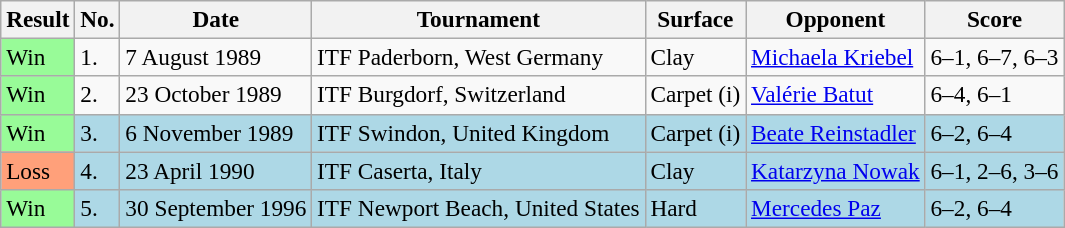<table class="sortable wikitable" style="font-size:97%;">
<tr>
<th>Result</th>
<th>No.</th>
<th>Date</th>
<th>Tournament</th>
<th>Surface</th>
<th>Opponent</th>
<th class="unsortable">Score</th>
</tr>
<tr>
<td style="background:#98fb98;">Win</td>
<td>1.</td>
<td>7 August 1989</td>
<td>ITF Paderborn, West Germany</td>
<td>Clay</td>
<td> <a href='#'>Michaela Kriebel</a></td>
<td>6–1, 6–7, 6–3</td>
</tr>
<tr>
<td style="background:#98fb98;">Win</td>
<td>2.</td>
<td>23 October 1989</td>
<td>ITF Burgdorf, Switzerland</td>
<td>Carpet (i)</td>
<td> <a href='#'>Valérie Batut</a></td>
<td>6–4, 6–1</td>
</tr>
<tr style="background:lightblue;">
<td style="background:#98fb98;">Win</td>
<td>3.</td>
<td>6 November 1989</td>
<td>ITF Swindon, United Kingdom</td>
<td>Carpet (i)</td>
<td> <a href='#'>Beate Reinstadler</a></td>
<td>6–2, 6–4</td>
</tr>
<tr style="background:lightblue;">
<td bgcolor="FFA07A">Loss</td>
<td>4.</td>
<td>23 April 1990</td>
<td>ITF Caserta, Italy</td>
<td>Clay</td>
<td> <a href='#'>Katarzyna Nowak</a></td>
<td>6–1, 2–6, 3–6</td>
</tr>
<tr style="background:lightblue;">
<td style="background:#98fb98;">Win</td>
<td>5.</td>
<td>30 September 1996</td>
<td>ITF Newport Beach, United States</td>
<td>Hard</td>
<td> <a href='#'>Mercedes Paz</a></td>
<td>6–2, 6–4</td>
</tr>
</table>
